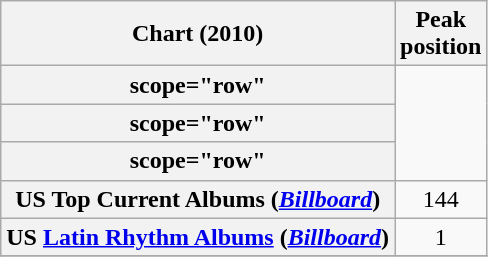<table class="wikitable sortable plainrowheaders">
<tr>
<th>Chart (2010)</th>
<th>Peak<br>position</th>
</tr>
<tr>
<th>scope="row" </th>
</tr>
<tr>
<th>scope="row" </th>
</tr>
<tr>
<th>scope="row" </th>
</tr>
<tr>
<th scope="row">US Top Current Albums (<em><a href='#'>Billboard</a></em>)</th>
<td style="text-align:center;">144</td>
</tr>
<tr>
<th scope="row">US <a href='#'>Latin Rhythm Albums</a> (<em><a href='#'>Billboard</a></em>)</th>
<td style="text-align:center;">1</td>
</tr>
<tr>
</tr>
</table>
